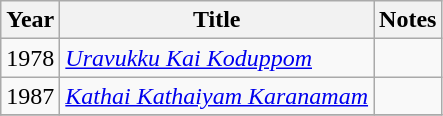<table class="wikitable sortable">
<tr>
<th scope="col">Year</th>
<th scope="col">Title</th>
<th class="unsortable" scope="col">Notes</th>
</tr>
<tr>
<td>1978</td>
<td><em><a href='#'>Uravukku Kai Koduppom</a></em></td>
<td></td>
</tr>
<tr>
<td>1987</td>
<td><em><a href='#'>Kathai Kathaiyam Karanamam</a></em></td>
<td></td>
</tr>
<tr>
</tr>
</table>
